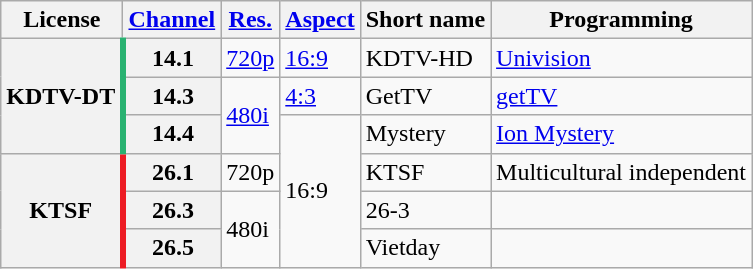<table class="wikitable">
<tr>
<th scope = "col">License</th>
<th scope = "col"><a href='#'>Channel</a></th>
<th scope = "col"><a href='#'>Res.</a></th>
<th scope = "col"><a href='#'>Aspect</a></th>
<th scope = "col">Short name</th>
<th scope = "col">Programming</th>
</tr>
<tr>
<th rowspan = "3" style="border-right: 4px solid #29b271;">KDTV-DT</th>
<th scope = "row">14.1</th>
<td><a href='#'>720p</a></td>
<td><a href='#'>16:9</a></td>
<td>KDTV-HD</td>
<td><a href='#'>Univision</a></td>
</tr>
<tr>
<th scope = "row">14.3</th>
<td rowspan=2><a href='#'>480i</a></td>
<td><a href='#'>4:3</a></td>
<td>GetTV</td>
<td><a href='#'>getTV</a></td>
</tr>
<tr>
<th scope = "row">14.4</th>
<td rowspan=5>16:9</td>
<td>Mystery</td>
<td><a href='#'>Ion Mystery</a></td>
</tr>
<tr>
<th rowspan = "3" scope = "row" style="border-right: 4px solid #ed1c24;">KTSF</th>
<th scope = "row">26.1</th>
<td>720p</td>
<td>KTSF</td>
<td>Multicultural independent</td>
</tr>
<tr>
<th scope = "row">26.3</th>
<td rowspan="3">480i</td>
<td>26-3</td>
<td></td>
</tr>
<tr>
<th scope = "row">26.5</th>
<td>Vietday</td>
<td></td>
</tr>
</table>
